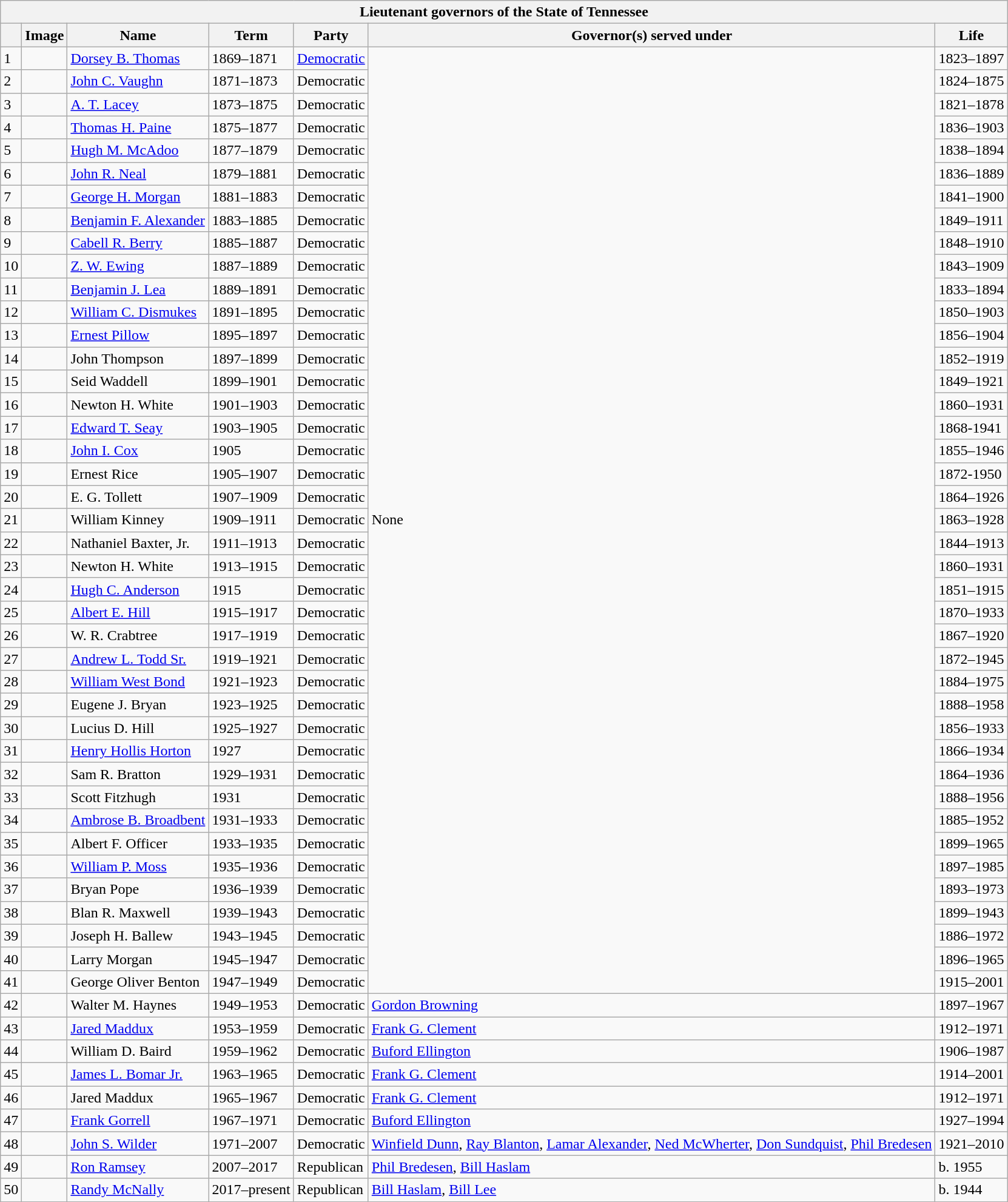<table class="wikitable">
<tr>
<th colspan="7">Lieutenant governors of the State of Tennessee</th>
</tr>
<tr>
<th></th>
<th>Image</th>
<th>Name</th>
<th>Term</th>
<th>Party</th>
<th>Governor(s) served under</th>
<th>Life</th>
</tr>
<tr>
<td>1</td>
<td></td>
<td><a href='#'>Dorsey B. Thomas</a></td>
<td>1869–1871</td>
<td><a href='#'>Democratic</a></td>
<td rowspan="41">None</td>
<td>1823–1897</td>
</tr>
<tr>
<td>2</td>
<td></td>
<td><a href='#'>John C. Vaughn</a></td>
<td>1871–1873</td>
<td>Democratic</td>
<td>1824–1875</td>
</tr>
<tr>
<td>3</td>
<td></td>
<td><a href='#'>A. T. Lacey</a></td>
<td>1873–1875</td>
<td>Democratic</td>
<td>1821–1878</td>
</tr>
<tr>
<td>4</td>
<td></td>
<td><a href='#'>Thomas H. Paine</a></td>
<td>1875–1877</td>
<td>Democratic</td>
<td>1836–1903</td>
</tr>
<tr>
<td>5</td>
<td></td>
<td><a href='#'>Hugh M. McAdoo</a></td>
<td>1877–1879</td>
<td>Democratic</td>
<td>1838–1894</td>
</tr>
<tr>
<td>6</td>
<td></td>
<td><a href='#'>John R. Neal</a></td>
<td>1879–1881</td>
<td>Democratic</td>
<td>1836–1889</td>
</tr>
<tr>
<td>7</td>
<td></td>
<td><a href='#'>George H. Morgan</a></td>
<td>1881–1883</td>
<td>Democratic</td>
<td>1841–1900</td>
</tr>
<tr>
<td>8</td>
<td></td>
<td><a href='#'>Benjamin F. Alexander</a></td>
<td>1883–1885</td>
<td>Democratic</td>
<td>1849–1911</td>
</tr>
<tr>
<td>9</td>
<td></td>
<td><a href='#'>Cabell R. Berry</a></td>
<td>1885–1887</td>
<td>Democratic</td>
<td>1848–1910</td>
</tr>
<tr>
<td>10</td>
<td></td>
<td><a href='#'>Z. W. Ewing</a></td>
<td>1887–1889</td>
<td>Democratic</td>
<td>1843–1909</td>
</tr>
<tr>
<td>11</td>
<td></td>
<td><a href='#'>Benjamin J. Lea</a></td>
<td>1889–1891</td>
<td>Democratic</td>
<td>1833–1894</td>
</tr>
<tr>
<td>12</td>
<td></td>
<td><a href='#'>William C. Dismukes</a></td>
<td>1891–1895</td>
<td>Democratic</td>
<td>1850–1903</td>
</tr>
<tr>
<td>13</td>
<td></td>
<td><a href='#'>Ernest Pillow</a></td>
<td>1895–1897</td>
<td>Democratic</td>
<td>1856–1904</td>
</tr>
<tr>
<td>14</td>
<td></td>
<td>John Thompson</td>
<td>1897–1899</td>
<td>Democratic</td>
<td>1852–1919</td>
</tr>
<tr>
<td>15</td>
<td></td>
<td>Seid Waddell</td>
<td>1899–1901</td>
<td>Democratic</td>
<td>1849–1921</td>
</tr>
<tr>
<td>16</td>
<td></td>
<td>Newton H. White</td>
<td>1901–1903</td>
<td>Democratic</td>
<td>1860–1931</td>
</tr>
<tr>
<td>17</td>
<td></td>
<td><a href='#'>Edward T. Seay</a></td>
<td>1903–1905</td>
<td>Democratic</td>
<td>1868-1941</td>
</tr>
<tr>
<td>18</td>
<td></td>
<td><a href='#'>John I. Cox</a></td>
<td>1905</td>
<td>Democratic</td>
<td>1855–1946</td>
</tr>
<tr>
<td>19</td>
<td></td>
<td>Ernest Rice</td>
<td>1905–1907</td>
<td>Democratic</td>
<td>1872-1950</td>
</tr>
<tr>
<td>20</td>
<td></td>
<td>E. G. Tollett</td>
<td>1907–1909</td>
<td>Democratic</td>
<td>1864–1926</td>
</tr>
<tr>
<td>21</td>
<td></td>
<td>William Kinney</td>
<td>1909–1911</td>
<td>Democratic</td>
<td>1863–1928</td>
</tr>
<tr>
<td>22</td>
<td></td>
<td>Nathaniel Baxter, Jr.</td>
<td>1911–1913</td>
<td>Democratic</td>
<td>1844–1913</td>
</tr>
<tr>
<td>23</td>
<td></td>
<td>Newton H. White</td>
<td>1913–1915</td>
<td>Democratic</td>
<td>1860–1931</td>
</tr>
<tr>
<td>24</td>
<td></td>
<td><a href='#'>Hugh C. Anderson</a></td>
<td>1915</td>
<td>Democratic</td>
<td>1851–1915</td>
</tr>
<tr>
<td>25</td>
<td></td>
<td><a href='#'>Albert E. Hill</a></td>
<td>1915–1917</td>
<td>Democratic</td>
<td>1870–1933</td>
</tr>
<tr>
<td>26</td>
<td></td>
<td>W. R. Crabtree</td>
<td>1917–1919</td>
<td>Democratic</td>
<td>1867–1920</td>
</tr>
<tr>
<td>27</td>
<td></td>
<td><a href='#'>Andrew L. Todd Sr.</a></td>
<td>1919–1921</td>
<td>Democratic</td>
<td>1872–1945</td>
</tr>
<tr>
<td>28</td>
<td></td>
<td><a href='#'>William West Bond</a></td>
<td>1921–1923</td>
<td>Democratic</td>
<td>1884–1975</td>
</tr>
<tr>
<td>29</td>
<td></td>
<td>Eugene J. Bryan</td>
<td>1923–1925</td>
<td>Democratic</td>
<td>1888–1958</td>
</tr>
<tr>
<td>30</td>
<td></td>
<td>Lucius D. Hill</td>
<td>1925–1927</td>
<td>Democratic</td>
<td>1856–1933</td>
</tr>
<tr>
<td>31</td>
<td></td>
<td><a href='#'>Henry Hollis Horton</a></td>
<td>1927</td>
<td>Democratic</td>
<td>1866–1934</td>
</tr>
<tr>
<td>32</td>
<td></td>
<td>Sam R. Bratton</td>
<td>1929–1931</td>
<td>Democratic</td>
<td>1864–1936</td>
</tr>
<tr>
<td>33</td>
<td></td>
<td>Scott Fitzhugh</td>
<td>1931</td>
<td>Democratic</td>
<td>1888–1956</td>
</tr>
<tr>
<td>34</td>
<td></td>
<td><a href='#'>Ambrose B. Broadbent</a></td>
<td>1931–1933</td>
<td>Democratic</td>
<td>1885–1952</td>
</tr>
<tr>
<td>35</td>
<td></td>
<td>Albert F. Officer</td>
<td>1933–1935</td>
<td>Democratic</td>
<td>1899–1965</td>
</tr>
<tr>
<td>36</td>
<td></td>
<td><a href='#'>William P. Moss</a></td>
<td>1935–1936</td>
<td>Democratic</td>
<td>1897–1985</td>
</tr>
<tr>
<td>37</td>
<td></td>
<td>Bryan Pope</td>
<td>1936–1939</td>
<td>Democratic</td>
<td>1893–1973</td>
</tr>
<tr>
<td>38</td>
<td></td>
<td>Blan R. Maxwell</td>
<td>1939–1943</td>
<td>Democratic</td>
<td>1899–1943</td>
</tr>
<tr>
<td>39</td>
<td></td>
<td>Joseph H. Ballew</td>
<td>1943–1945</td>
<td>Democratic</td>
<td>1886–1972</td>
</tr>
<tr>
<td>40</td>
<td></td>
<td>Larry Morgan</td>
<td>1945–1947</td>
<td>Democratic</td>
<td>1896–1965</td>
</tr>
<tr>
<td>41</td>
<td></td>
<td>George Oliver Benton</td>
<td>1947–1949</td>
<td>Democratic</td>
<td>1915–2001</td>
</tr>
<tr>
<td>42</td>
<td></td>
<td>Walter M. Haynes</td>
<td>1949–1953</td>
<td>Democratic</td>
<td><a href='#'>Gordon Browning</a></td>
<td>1897–1967</td>
</tr>
<tr>
<td>43</td>
<td></td>
<td><a href='#'>Jared Maddux</a></td>
<td>1953–1959</td>
<td>Democratic</td>
<td><a href='#'>Frank G. Clement</a></td>
<td>1912–1971</td>
</tr>
<tr>
<td>44</td>
<td></td>
<td>William D. Baird</td>
<td>1959–1962</td>
<td>Democratic</td>
<td><a href='#'>Buford Ellington</a></td>
<td>1906–1987</td>
</tr>
<tr>
<td>45</td>
<td></td>
<td><a href='#'>James L. Bomar Jr.</a></td>
<td>1963–1965</td>
<td>Democratic</td>
<td><a href='#'>Frank G. Clement</a></td>
<td>1914–2001</td>
</tr>
<tr>
<td>46</td>
<td></td>
<td>Jared Maddux</td>
<td>1965–1967</td>
<td>Democratic</td>
<td><a href='#'>Frank G. Clement</a></td>
<td>1912–1971</td>
</tr>
<tr>
<td>47</td>
<td></td>
<td><a href='#'>Frank Gorrell</a></td>
<td>1967–1971</td>
<td>Democratic</td>
<td><a href='#'>Buford Ellington</a></td>
<td>1927–1994</td>
</tr>
<tr>
<td>48</td>
<td></td>
<td><a href='#'>John S. Wilder</a></td>
<td>1971–2007</td>
<td>Democratic</td>
<td><a href='#'>Winfield Dunn</a>, <a href='#'>Ray Blanton</a>, <a href='#'>Lamar Alexander</a>, <a href='#'>Ned McWherter</a>, <a href='#'>Don Sundquist</a>, <a href='#'>Phil Bredesen</a></td>
<td>1921–2010</td>
</tr>
<tr>
<td>49</td>
<td></td>
<td><a href='#'>Ron Ramsey</a></td>
<td>2007–2017</td>
<td>Republican</td>
<td><a href='#'>Phil Bredesen</a>, <a href='#'>Bill Haslam</a></td>
<td>b. 1955</td>
</tr>
<tr>
<td>50</td>
<td></td>
<td><a href='#'>Randy McNally</a></td>
<td>2017–present</td>
<td>Republican</td>
<td><a href='#'>Bill Haslam</a>, <a href='#'>Bill Lee</a></td>
<td>b. 1944</td>
</tr>
</table>
